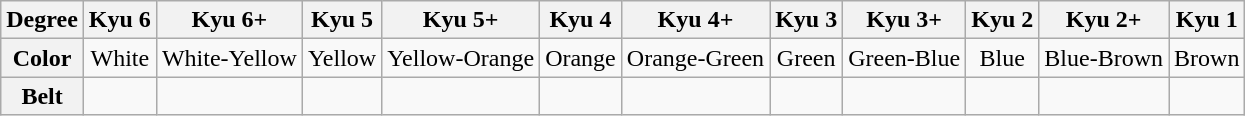<table class="wikitable" style="text-align:center;">
<tr>
<th>Degree</th>
<th>Kyu 6</th>
<th>Kyu 6+</th>
<th>Kyu 5</th>
<th>Kyu 5+</th>
<th>Kyu 4</th>
<th>Kyu 4+</th>
<th>Kyu 3</th>
<th>Kyu 3+</th>
<th>Kyu 2</th>
<th>Kyu 2+</th>
<th>Kyu 1</th>
</tr>
<tr>
<th>Color</th>
<td>White</td>
<td>White-Yellow</td>
<td>Yellow</td>
<td>Yellow-Orange</td>
<td>Orange</td>
<td>Orange-Green</td>
<td>Green</td>
<td>Green-Blue</td>
<td>Blue</td>
<td>Blue-Brown</td>
<td>Brown</td>
</tr>
<tr>
<th>Belt</th>
<td></td>
<td></td>
<td></td>
<td></td>
<td></td>
<td></td>
<td></td>
<td></td>
<td></td>
<td></td>
<td></td>
</tr>
</table>
